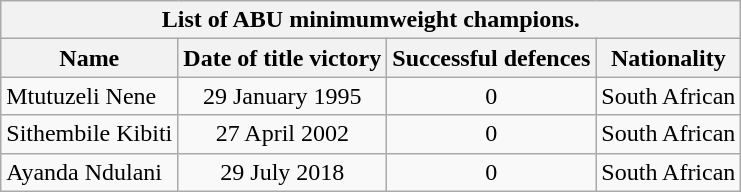<table class="wikitable">
<tr>
<th colspan=4>List of ABU minimumweight champions.</th>
</tr>
<tr>
<th>Name</th>
<th>Date of title victory</th>
<th>Successful defences</th>
<th>Nationality</th>
</tr>
<tr align=center>
<td align=left>Mtutuzeli Nene</td>
<td>29 January 1995</td>
<td>0</td>
<td align=left> South African</td>
</tr>
<tr align=center>
<td align=left>Sithembile Kibiti</td>
<td>27 April 2002</td>
<td>0</td>
<td align=left> South African</td>
</tr>
<tr align=center>
<td align=left>Ayanda Ndulani</td>
<td>29 July 2018</td>
<td>0</td>
<td align=left> South African</td>
</tr>
</table>
